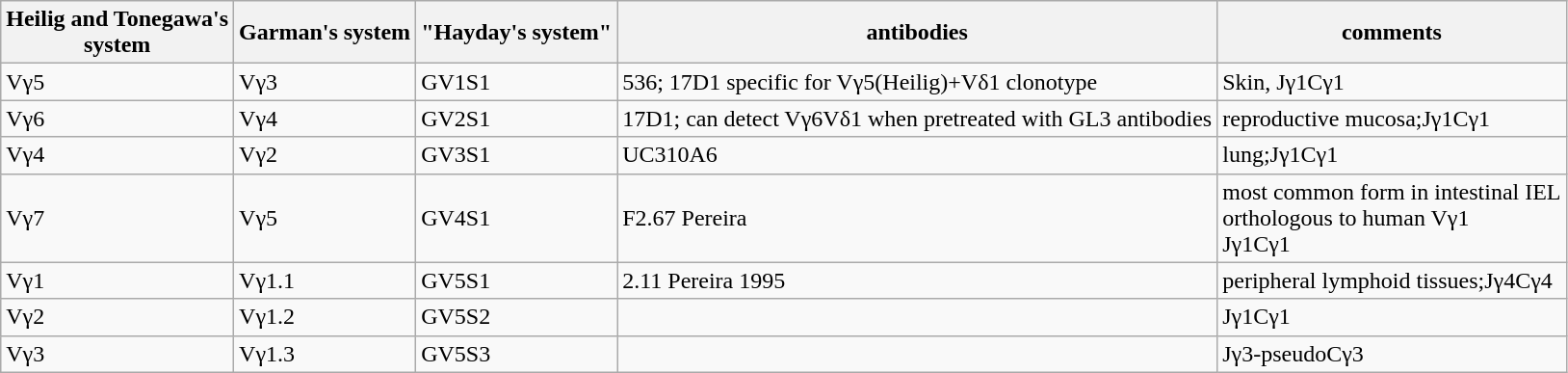<table class="wikitable" border="1">
<tr>
<th>Heilig and Tonegawa's<br> system</th>
<th>Garman's system <br></th>
<th>"Hayday's system"</th>
<th>antibodies</th>
<th>comments</th>
</tr>
<tr>
<td>Vγ5</td>
<td>Vγ3</td>
<td>GV1S1</td>
<td>536; 17D1 specific for Vγ5(Heilig)+Vδ1 clonotype</td>
<td>Skin, Jγ1Cγ1</td>
</tr>
<tr>
<td>Vγ6</td>
<td>Vγ4</td>
<td>GV2S1</td>
<td>17D1; can detect Vγ6Vδ1 when pretreated with GL3 antibodies</td>
<td>reproductive mucosa;Jγ1Cγ1</td>
</tr>
<tr>
<td>Vγ4</td>
<td>Vγ2</td>
<td>GV3S1</td>
<td>UC310A6</td>
<td>lung;Jγ1Cγ1</td>
</tr>
<tr>
<td>Vγ7</td>
<td>Vγ5</td>
<td>GV4S1</td>
<td>F2.67 Pereira</td>
<td>most common form in intestinal IEL<br> orthologous to human Vγ1<br>Jγ1Cγ1</td>
</tr>
<tr>
<td>Vγ1</td>
<td>Vγ1.1</td>
<td>GV5S1</td>
<td>2.11 Pereira 1995</td>
<td>peripheral lymphoid tissues;Jγ4Cγ4</td>
</tr>
<tr>
<td>Vγ2</td>
<td>Vγ1.2</td>
<td>GV5S2</td>
<td></td>
<td>Jγ1Cγ1</td>
</tr>
<tr>
<td>Vγ3</td>
<td>Vγ1.3</td>
<td>GV5S3</td>
<td></td>
<td>Jγ3-pseudoCγ3</td>
</tr>
</table>
